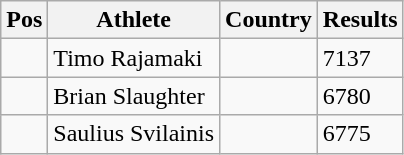<table class="wikitable">
<tr>
<th>Pos</th>
<th>Athlete</th>
<th>Country</th>
<th>Results</th>
</tr>
<tr>
<td align="center"></td>
<td>Timo Rajamaki</td>
<td></td>
<td>7137</td>
</tr>
<tr>
<td align="center"></td>
<td>Brian Slaughter</td>
<td></td>
<td>6780</td>
</tr>
<tr>
<td align="center"></td>
<td>Saulius Svilainis</td>
<td></td>
<td>6775</td>
</tr>
</table>
